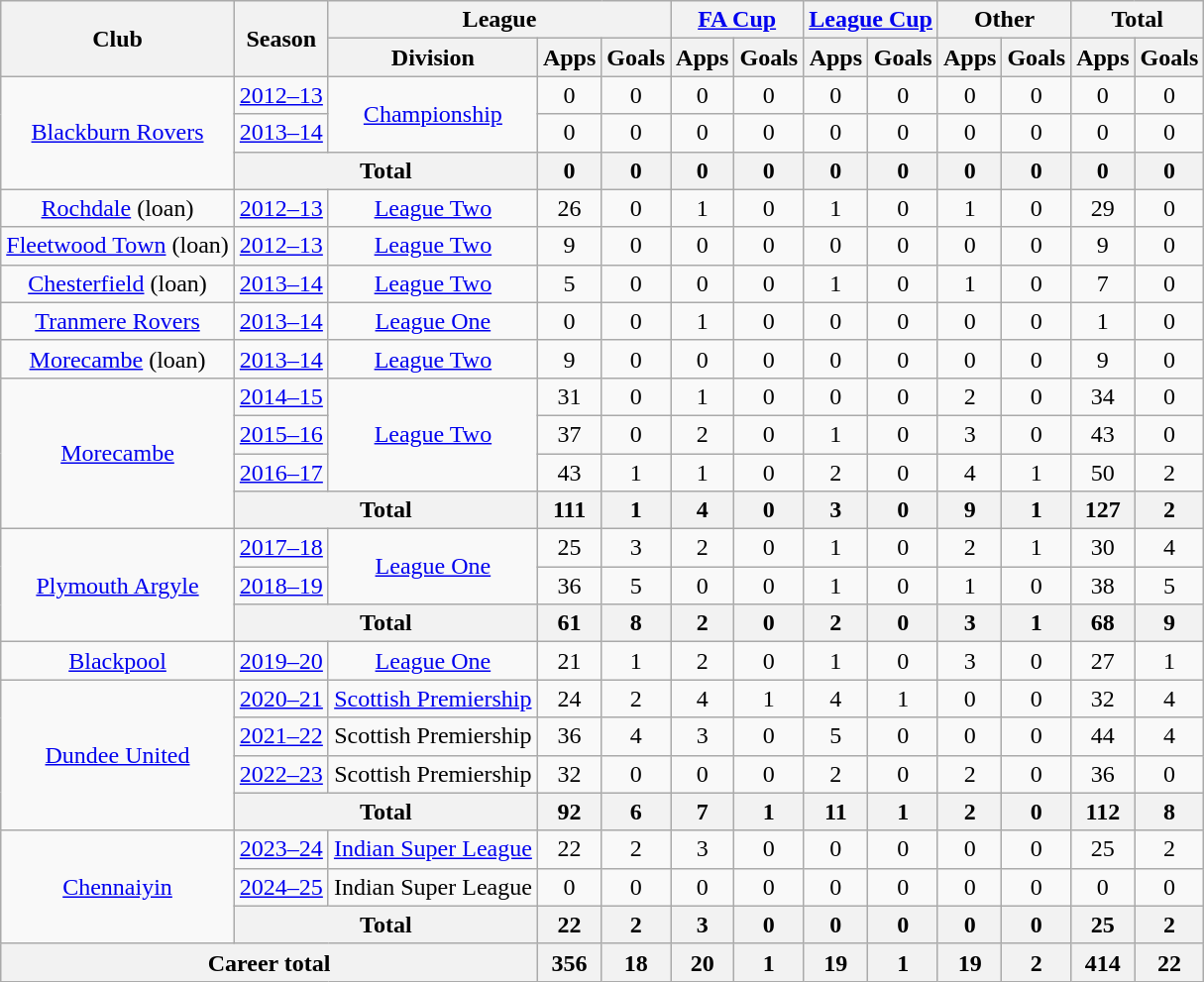<table class="wikitable" style="text-align:center">
<tr>
<th rowspan="2">Club</th>
<th rowspan="2">Season</th>
<th colspan="3">League</th>
<th colspan="2"><a href='#'>FA Cup</a></th>
<th colspan="2"><a href='#'>League Cup</a></th>
<th colspan="2">Other</th>
<th colspan="2">Total</th>
</tr>
<tr>
<th>Division</th>
<th>Apps</th>
<th>Goals</th>
<th>Apps</th>
<th>Goals</th>
<th>Apps</th>
<th>Goals</th>
<th>Apps</th>
<th>Goals</th>
<th>Apps</th>
<th>Goals</th>
</tr>
<tr>
<td rowspan=3><a href='#'>Blackburn Rovers</a></td>
<td><a href='#'>2012–13</a></td>
<td rowspan=2><a href='#'>Championship</a></td>
<td>0</td>
<td>0</td>
<td>0</td>
<td>0</td>
<td>0</td>
<td>0</td>
<td>0</td>
<td>0</td>
<td>0</td>
<td>0</td>
</tr>
<tr>
<td><a href='#'>2013–14</a></td>
<td>0</td>
<td>0</td>
<td>0</td>
<td>0</td>
<td>0</td>
<td>0</td>
<td>0</td>
<td>0</td>
<td>0</td>
<td>0</td>
</tr>
<tr>
<th colspan=2>Total</th>
<th>0</th>
<th>0</th>
<th>0</th>
<th>0</th>
<th>0</th>
<th>0</th>
<th>0</th>
<th>0</th>
<th>0</th>
<th>0</th>
</tr>
<tr>
<td><a href='#'>Rochdale</a> (loan)</td>
<td><a href='#'>2012–13</a></td>
<td><a href='#'>League Two</a></td>
<td>26</td>
<td>0</td>
<td>1</td>
<td>0</td>
<td>1</td>
<td>0</td>
<td>1</td>
<td>0</td>
<td>29</td>
<td>0</td>
</tr>
<tr>
<td><a href='#'>Fleetwood Town</a> (loan)</td>
<td><a href='#'>2012–13</a></td>
<td><a href='#'>League Two</a></td>
<td>9</td>
<td>0</td>
<td>0</td>
<td>0</td>
<td>0</td>
<td>0</td>
<td>0</td>
<td>0</td>
<td>9</td>
<td>0</td>
</tr>
<tr>
<td><a href='#'>Chesterfield</a> (loan)</td>
<td><a href='#'>2013–14</a></td>
<td><a href='#'>League Two</a></td>
<td>5</td>
<td>0</td>
<td>0</td>
<td>0</td>
<td>1</td>
<td>0</td>
<td>1</td>
<td>0</td>
<td>7</td>
<td>0</td>
</tr>
<tr>
<td><a href='#'>Tranmere Rovers</a></td>
<td><a href='#'>2013–14</a></td>
<td><a href='#'>League One</a></td>
<td>0</td>
<td>0</td>
<td>1</td>
<td>0</td>
<td>0</td>
<td>0</td>
<td>0</td>
<td>0</td>
<td>1</td>
<td>0</td>
</tr>
<tr>
<td><a href='#'>Morecambe</a> (loan)</td>
<td><a href='#'>2013–14</a></td>
<td><a href='#'>League Two</a></td>
<td>9</td>
<td>0</td>
<td>0</td>
<td>0</td>
<td>0</td>
<td>0</td>
<td>0</td>
<td>0</td>
<td>9</td>
<td>0</td>
</tr>
<tr>
<td rowspan="4"><a href='#'>Morecambe</a></td>
<td><a href='#'>2014–15</a></td>
<td rowspan="3"><a href='#'>League Two</a></td>
<td>31</td>
<td>0</td>
<td>1</td>
<td>0</td>
<td>0</td>
<td>0</td>
<td>2</td>
<td>0</td>
<td>34</td>
<td>0</td>
</tr>
<tr>
<td><a href='#'>2015–16</a></td>
<td>37</td>
<td>0</td>
<td>2</td>
<td>0</td>
<td>1</td>
<td>0</td>
<td>3</td>
<td>0</td>
<td>43</td>
<td>0</td>
</tr>
<tr>
<td><a href='#'>2016–17</a></td>
<td>43</td>
<td>1</td>
<td>1</td>
<td>0</td>
<td>2</td>
<td>0</td>
<td>4</td>
<td>1</td>
<td>50</td>
<td>2</td>
</tr>
<tr>
<th colspan="2">Total</th>
<th>111</th>
<th>1</th>
<th>4</th>
<th>0</th>
<th>3</th>
<th>0</th>
<th>9</th>
<th>1</th>
<th>127</th>
<th>2</th>
</tr>
<tr>
<td rowspan="3"><a href='#'>Plymouth Argyle</a></td>
<td><a href='#'>2017–18</a></td>
<td rowspan="2"><a href='#'>League One</a></td>
<td>25</td>
<td>3</td>
<td>2</td>
<td>0</td>
<td>1</td>
<td>0</td>
<td>2</td>
<td>1</td>
<td>30</td>
<td>4</td>
</tr>
<tr>
<td><a href='#'>2018–19</a></td>
<td>36</td>
<td>5</td>
<td>0</td>
<td>0</td>
<td>1</td>
<td>0</td>
<td>1</td>
<td>0</td>
<td>38</td>
<td>5</td>
</tr>
<tr>
<th colspan="2">Total</th>
<th>61</th>
<th>8</th>
<th>2</th>
<th>0</th>
<th>2</th>
<th>0</th>
<th>3</th>
<th>1</th>
<th>68</th>
<th>9</th>
</tr>
<tr>
<td><a href='#'>Blackpool</a></td>
<td><a href='#'>2019–20</a></td>
<td><a href='#'>League One</a></td>
<td>21</td>
<td>1</td>
<td>2</td>
<td>0</td>
<td>1</td>
<td>0</td>
<td>3</td>
<td>0</td>
<td>27</td>
<td>1</td>
</tr>
<tr>
<td rowspan=4><a href='#'>Dundee United</a></td>
<td><a href='#'>2020–21</a></td>
<td><a href='#'>Scottish Premiership</a></td>
<td>24</td>
<td>2</td>
<td>4</td>
<td>1</td>
<td>4</td>
<td>1</td>
<td>0</td>
<td>0</td>
<td>32</td>
<td>4</td>
</tr>
<tr>
<td><a href='#'>2021–22</a></td>
<td>Scottish Premiership</td>
<td>36</td>
<td>4</td>
<td>3</td>
<td>0</td>
<td>5</td>
<td>0</td>
<td>0</td>
<td>0</td>
<td>44</td>
<td>4</td>
</tr>
<tr>
<td><a href='#'>2022–23</a></td>
<td>Scottish Premiership</td>
<td>32</td>
<td>0</td>
<td>0</td>
<td>0</td>
<td>2</td>
<td>0</td>
<td>2</td>
<td>0</td>
<td>36</td>
<td>0</td>
</tr>
<tr>
<th colspan=2>Total</th>
<th>92</th>
<th>6</th>
<th>7</th>
<th>1</th>
<th>11</th>
<th>1</th>
<th>2</th>
<th>0</th>
<th>112</th>
<th>8</th>
</tr>
<tr>
<td rowspan=3><a href='#'>Chennaiyin</a></td>
<td><a href='#'>2023–24</a></td>
<td><a href='#'>Indian Super League</a></td>
<td>22</td>
<td>2</td>
<td>3</td>
<td>0</td>
<td>0</td>
<td>0</td>
<td>0</td>
<td>0</td>
<td>25</td>
<td>2</td>
</tr>
<tr>
<td><a href='#'>2024–25</a></td>
<td>Indian Super League</td>
<td>0</td>
<td>0</td>
<td>0</td>
<td>0</td>
<td>0</td>
<td>0</td>
<td>0</td>
<td>0</td>
<td>0</td>
<td>0</td>
</tr>
<tr>
<th colspan=2>Total</th>
<th>22</th>
<th>2</th>
<th>3</th>
<th>0</th>
<th>0</th>
<th>0</th>
<th>0</th>
<th>0</th>
<th>25</th>
<th>2</th>
</tr>
<tr>
<th colspan="3">Career total</th>
<th>356</th>
<th>18</th>
<th>20</th>
<th>1</th>
<th>19</th>
<th>1</th>
<th>19</th>
<th>2</th>
<th>414</th>
<th>22</th>
</tr>
</table>
